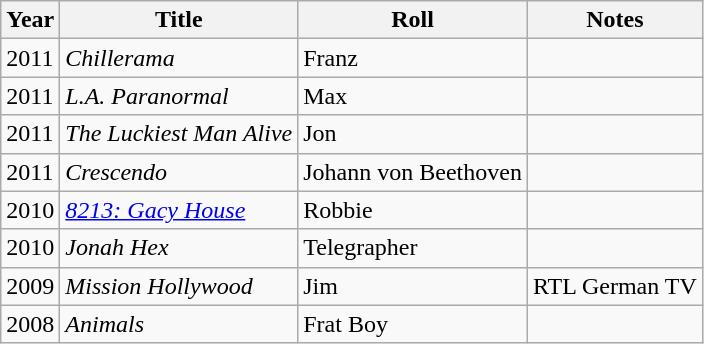<table class="wikitable sortable">
<tr>
<th>Year</th>
<th>Title</th>
<th>Roll</th>
<th>Notes</th>
</tr>
<tr>
<td>2011</td>
<td><em>Chillerama</em></td>
<td>Franz</td>
<td></td>
</tr>
<tr>
<td>2011</td>
<td><em>L.A. Paranormal</em></td>
<td>Max</td>
<td></td>
</tr>
<tr>
<td>2011</td>
<td><em>The Luckiest Man Alive</em></td>
<td>Jon</td>
<td></td>
</tr>
<tr>
<td>2011</td>
<td><em>Crescendo</em></td>
<td>Johann von Beethoven</td>
<td></td>
</tr>
<tr>
<td>2010</td>
<td><em><a href='#'>8213: Gacy House</a></em></td>
<td>Robbie</td>
<td></td>
</tr>
<tr>
<td>2010</td>
<td><em>Jonah Hex</em></td>
<td>Telegrapher</td>
<td></td>
</tr>
<tr>
<td>2009</td>
<td><em>Mission Hollywood</em></td>
<td>Jim</td>
<td>RTL German TV</td>
</tr>
<tr>
<td>2008</td>
<td><em>Animals</em></td>
<td>Frat Boy</td>
<td></td>
</tr>
</table>
